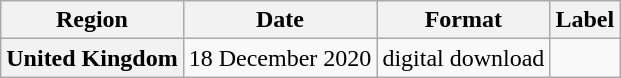<table class="wikitable plainrowheaders">
<tr>
<th scope="col">Region</th>
<th scope="col">Date</th>
<th scope="col">Format</th>
<th scope="col">Label</th>
</tr>
<tr>
<th scope="row">United Kingdom</th>
<td>18 December 2020</td>
<td>digital download</td>
<td></td>
</tr>
</table>
